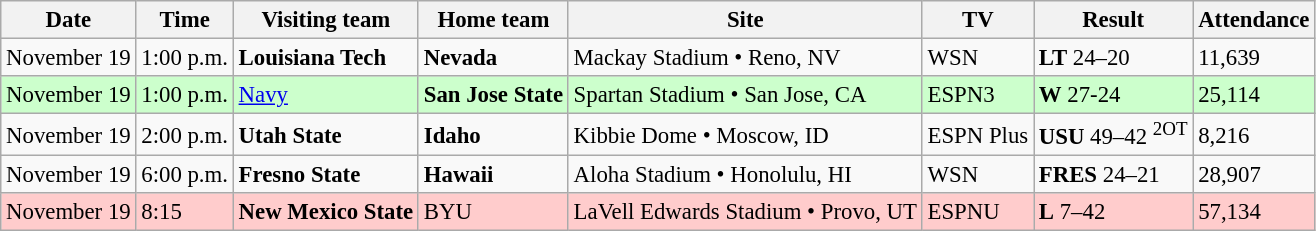<table class="wikitable" style="font-size:95%;">
<tr>
<th>Date</th>
<th>Time</th>
<th>Visiting team</th>
<th>Home team</th>
<th>Site</th>
<th>TV</th>
<th>Result</th>
<th>Attendance</th>
</tr>
<tr style=>
<td>November 19</td>
<td>1:00 p.m.</td>
<td><strong>Louisiana Tech</strong></td>
<td><strong>Nevada</strong></td>
<td>Mackay Stadium • Reno, NV</td>
<td>WSN</td>
<td><strong>LT</strong> 24–20</td>
<td>11,639</td>
</tr>
<tr style="background:#cfc;">
<td>November 19</td>
<td>1:00 p.m.</td>
<td><a href='#'>Navy</a></td>
<td><strong>San Jose State</strong></td>
<td>Spartan Stadium • San Jose, CA</td>
<td>ESPN3</td>
<td><strong>W</strong> 27-24</td>
<td>25,114</td>
</tr>
<tr style=>
<td>November 19</td>
<td>2:00 p.m.</td>
<td><strong>Utah State</strong></td>
<td><strong>Idaho</strong></td>
<td>Kibbie Dome • Moscow, ID</td>
<td>ESPN Plus</td>
<td><strong>USU</strong> 49–42 <sup>2OT</sup></td>
<td>8,216</td>
</tr>
<tr style=>
<td>November 19</td>
<td>6:00 p.m.</td>
<td><strong>Fresno State</strong></td>
<td><strong>Hawaii</strong></td>
<td>Aloha Stadium • Honolulu, HI</td>
<td>WSN</td>
<td><strong>FRES</strong> 24–21</td>
<td>28,907</td>
</tr>
<tr style="background:#fcc;">
<td>November 19</td>
<td>8:15</td>
<td><strong>New Mexico State</strong></td>
<td>BYU</td>
<td>LaVell Edwards Stadium • Provo, UT</td>
<td>ESPNU</td>
<td><strong>L</strong> 7–42</td>
<td>57,134</td>
</tr>
</table>
